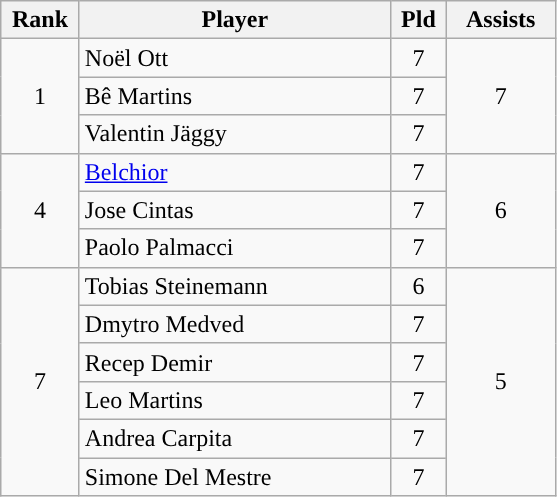<table class="wikitable" style="text-align:center">
<tr>
<th width=45>Rank</th>
<th width=200>Player</th>
<th width=30>Pld</th>
<th width=65>Assists</th>
</tr>
<tr>
<td rowspan=3>1</td>
<td style="text-align:left"> Noël Ott</td>
<td>7</td>
<td rowspan=3>7</td>
</tr>
<tr>
<td style="text-align:left"> Bê Martins</td>
<td>7</td>
</tr>
<tr>
<td style="text-align:left"> Valentin Jäggy</td>
<td>7</td>
</tr>
<tr>
<td rowspan=3>4</td>
<td style="text-align:left"> <a href='#'>Belchior</a></td>
<td>7</td>
<td rowspan=3>6</td>
</tr>
<tr>
<td style="text-align:left"> Jose Cintas</td>
<td>7</td>
</tr>
<tr>
<td style="text-align:left"> Paolo Palmacci</td>
<td>7</td>
</tr>
<tr>
<td rowspan=6>7</td>
<td style="text-align:left"> Tobias Steinemann</td>
<td>6</td>
<td rowspan=6>5</td>
</tr>
<tr>
<td style="text-align:left"> Dmytro Medved</td>
<td>7</td>
</tr>
<tr>
<td style="text-align:left"> Recep Demir</td>
<td>7</td>
</tr>
<tr>
<td style="text-align:left"> Leo Martins</td>
<td>7</td>
</tr>
<tr>
<td style="text-align:left"> Andrea Carpita</td>
<td>7</td>
</tr>
<tr>
<td style="text-align:left"> Simone Del Mestre</td>
<td>7</td>
</tr>
</table>
